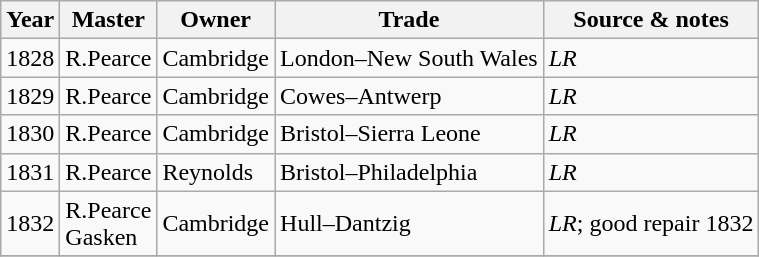<table class=" wikitable">
<tr>
<th>Year</th>
<th>Master</th>
<th>Owner</th>
<th>Trade</th>
<th>Source & notes</th>
</tr>
<tr>
<td>1828</td>
<td>R.Pearce</td>
<td>Cambridge</td>
<td>London–New South Wales</td>
<td><em>LR</em></td>
</tr>
<tr>
<td>1829</td>
<td>R.Pearce</td>
<td>Cambridge</td>
<td>Cowes–Antwerp</td>
<td><em>LR</em></td>
</tr>
<tr>
<td>1830</td>
<td>R.Pearce</td>
<td>Cambridge</td>
<td>Bristol–Sierra Leone</td>
<td><em>LR</em></td>
</tr>
<tr>
<td>1831</td>
<td>R.Pearce</td>
<td>Reynolds</td>
<td>Bristol–Philadelphia</td>
<td><em>LR</em></td>
</tr>
<tr>
<td>1832</td>
<td>R.Pearce<br>Gasken</td>
<td>Cambridge</td>
<td>Hull–Dantzig</td>
<td><em>LR</em>; good repair 1832</td>
</tr>
<tr>
</tr>
</table>
